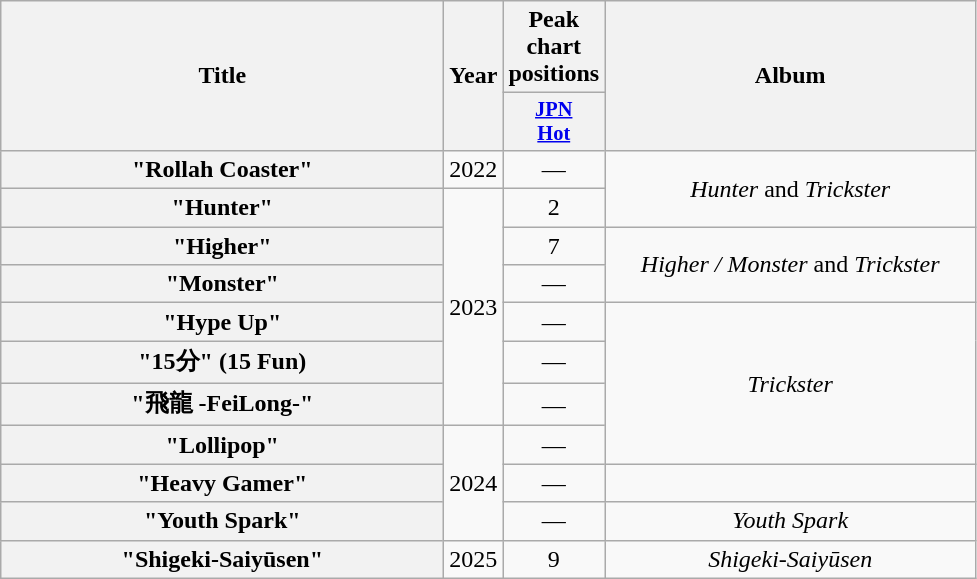<table class="wikitable plainrowheaders" style="text-align:center;">
<tr>
<th scope="col" rowspan="2" style="width:18em;">Title</th>
<th scope="col" rowspan="2" style="width:2em;">Year</th>
<th>Peak chart positions</th>
<th scope="col" rowspan="2" style="width:15em;">Album</th>
</tr>
<tr>
<th scope="col" style="width:2.75em;font-size:85%;"><a href='#'>JPN<br>Hot</a><br></th>
</tr>
<tr>
<th scope="row">"Rollah Coaster"</th>
<td>2022</td>
<td>—</td>
<td rowspan="2"><em>Hunter</em>   and <em>Trickster</em></td>
</tr>
<tr>
<th scope="row">"Hunter"</th>
<td rowspan="6">2023</td>
<td>2</td>
</tr>
<tr>
<th scope="row">"Higher"</th>
<td>7</td>
<td rowspan="2"><em>Higher / Monster</em> and <em>Trickster</em></td>
</tr>
<tr>
<th scope="row">"Monster"</th>
<td>—</td>
</tr>
<tr>
<th scope="row">"Hype Up"</th>
<td>—</td>
<td rowspan="4"><em>Trickster</em></td>
</tr>
<tr>
<th scope="row">"15分" (15 Fun)</th>
<td>—</td>
</tr>
<tr>
<th scope="row">"飛龍 -FeiLong-"</th>
<td>—</td>
</tr>
<tr>
<th scope="row">"Lollipop"</th>
<td rowspan="3">2024</td>
<td>—</td>
</tr>
<tr>
<th scope="row">"Heavy Gamer"</th>
<td>—</td>
<td></td>
</tr>
<tr>
<th scope="row">"Youth Spark"</th>
<td>—</td>
<td><em>Youth Spark</em> </td>
</tr>
<tr>
<th scope="row">"Shigeki-Saiyūsen"</th>
<td>2025</td>
<td>9</td>
<td><em>Shigeki-Saiyūsen</em> </td>
</tr>
</table>
